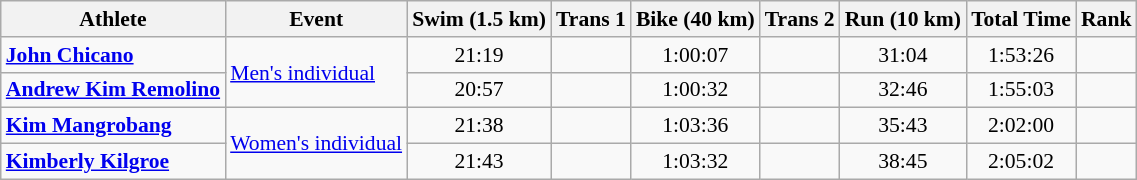<table class="wikitable" style="font-size:90%">
<tr>
<th>Athlete</th>
<th>Event</th>
<th>Swim (1.5 km)</th>
<th>Trans 1</th>
<th>Bike (40 km)</th>
<th>Trans 2</th>
<th>Run (10 km)</th>
<th>Total Time</th>
<th>Rank</th>
</tr>
<tr align=center>
<td align=left><strong><a href='#'>John Chicano</a></strong></td>
<td rowspan=2 align=left><a href='#'>Men's individual</a></td>
<td>21:19</td>
<td></td>
<td>1:00:07</td>
<td></td>
<td>31:04</td>
<td>1:53:26</td>
<td></td>
</tr>
<tr align=center>
<td align=left><strong><a href='#'>Andrew Kim Remolino</a></strong></td>
<td>20:57</td>
<td></td>
<td>1:00:32</td>
<td></td>
<td>32:46</td>
<td>1:55:03</td>
<td></td>
</tr>
<tr align=center>
<td align=left><strong><a href='#'>Kim Mangrobang</a></strong></td>
<td rowspan=2 align=left><a href='#'>Women's individual</a></td>
<td>21:38</td>
<td></td>
<td>1:03:36</td>
<td></td>
<td>35:43</td>
<td>2:02:00</td>
<td></td>
</tr>
<tr align=center>
<td align=left><strong><a href='#'>Kimberly Kilgroe</a></strong></td>
<td>21:43</td>
<td></td>
<td>1:03:32</td>
<td></td>
<td>38:45</td>
<td>2:05:02</td>
<td></td>
</tr>
</table>
